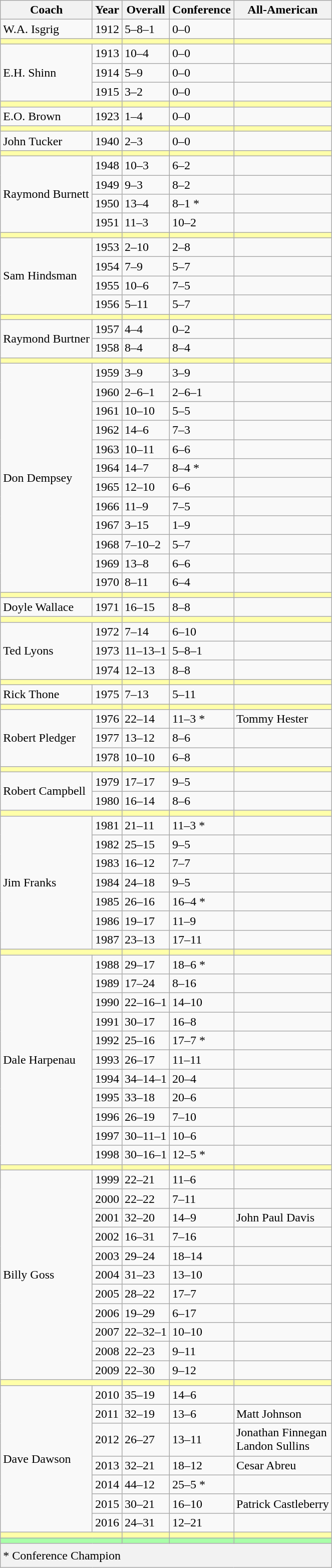<table class="wikitable">
<tr>
<th>Coach</th>
<th>Year</th>
<th>Overall</th>
<th>Conference</th>
<th>All-American</th>
</tr>
<tr>
<td>W.A. Isgrig</td>
<td>1912</td>
<td>5–8–1</td>
<td>0–0</td>
<td></td>
</tr>
<tr bgcolor=#ffffa9>
<td colspan=2><strong></strong></td>
<td><strong></strong></td>
<td><strong></strong></td>
<td></td>
</tr>
<tr>
<td rowspan=3>E.H. Shinn</td>
<td>1913</td>
<td>10–4</td>
<td>0–0</td>
<td></td>
</tr>
<tr>
<td>1914</td>
<td>5–9</td>
<td>0–0</td>
<td></td>
</tr>
<tr>
<td>1915</td>
<td>3–2</td>
<td>0–0</td>
<td></td>
</tr>
<tr bgcolor=#ffffa9>
<td colspan=2><strong></strong></td>
<td><strong></strong></td>
<td><strong></strong></td>
<td></td>
</tr>
<tr>
<td>E.O. Brown</td>
<td>1923</td>
<td>1–4</td>
<td>0–0</td>
<td></td>
</tr>
<tr bgcolor=#ffffa9>
<td colspan=2><strong></strong></td>
<td><strong></strong></td>
<td><strong></strong></td>
<td></td>
</tr>
<tr>
<td>John Tucker</td>
<td>1940</td>
<td>2–3</td>
<td>0–0</td>
<td></td>
</tr>
<tr bgcolor=#ffffa9>
<td colspan=2><strong></strong></td>
<td><strong></strong></td>
<td><strong></strong></td>
<td></td>
</tr>
<tr>
<td rowspan=4>Raymond Burnett</td>
<td>1948</td>
<td>10–3</td>
<td>6–2</td>
<td></td>
</tr>
<tr>
<td>1949</td>
<td>9–3</td>
<td>8–2</td>
<td></td>
</tr>
<tr>
<td>1950</td>
<td>13–4</td>
<td>8–1 *</td>
<td></td>
</tr>
<tr>
<td>1951</td>
<td>11–3</td>
<td>10–2</td>
<td></td>
</tr>
<tr bgcolor=#ffffa9>
<td colspan=2><strong></strong></td>
<td><strong></strong></td>
<td><strong></strong></td>
<td></td>
</tr>
<tr>
<td rowspan=4>Sam Hindsman</td>
<td>1953</td>
<td>2–10</td>
<td>2–8</td>
<td></td>
</tr>
<tr>
<td>1954</td>
<td>7–9</td>
<td>5–7</td>
<td></td>
</tr>
<tr>
<td>1955</td>
<td>10–6</td>
<td>7–5</td>
<td></td>
</tr>
<tr>
<td>1956</td>
<td>5–11</td>
<td>5–7</td>
<td></td>
</tr>
<tr bgcolor=#ffffa9>
<td colspan=2><strong></strong></td>
<td><strong></strong></td>
<td><strong></strong></td>
<td></td>
</tr>
<tr>
<td rowspan=2>Raymond Burtner</td>
<td>1957</td>
<td>4–4</td>
<td>0–2</td>
<td></td>
</tr>
<tr>
<td>1958</td>
<td>8–4</td>
<td>8–4</td>
<td></td>
</tr>
<tr bgcolor=#ffffa9>
<td colspan=2><strong></strong></td>
<td><strong></strong></td>
<td><strong></strong></td>
<td></td>
</tr>
<tr>
<td rowspan=12>Don Dempsey</td>
<td>1959</td>
<td>3–9</td>
<td>3–9</td>
<td></td>
</tr>
<tr>
<td>1960</td>
<td>2–6–1</td>
<td>2–6–1</td>
<td></td>
</tr>
<tr>
<td>1961</td>
<td>10–10</td>
<td>5–5</td>
<td></td>
</tr>
<tr>
<td>1962</td>
<td>14–6</td>
<td>7–3</td>
<td></td>
</tr>
<tr>
<td>1963</td>
<td>10–11</td>
<td>6–6</td>
<td></td>
</tr>
<tr>
<td>1964</td>
<td>14–7</td>
<td>8–4 *</td>
<td></td>
</tr>
<tr>
<td>1965</td>
<td>12–10</td>
<td>6–6</td>
<td></td>
</tr>
<tr>
<td>1966</td>
<td>11–9</td>
<td>7–5</td>
<td></td>
</tr>
<tr>
<td>1967</td>
<td>3–15</td>
<td>1–9</td>
<td></td>
</tr>
<tr>
<td>1968</td>
<td>7–10–2</td>
<td>5–7</td>
<td></td>
</tr>
<tr>
<td>1969</td>
<td>13–8</td>
<td>6–6</td>
<td></td>
</tr>
<tr>
<td>1970</td>
<td>8–11</td>
<td>6–4</td>
<td></td>
</tr>
<tr bgcolor=#ffffa9>
<td colspan=2><strong></strong></td>
<td><strong></strong></td>
<td><strong></strong></td>
<td></td>
</tr>
<tr>
<td>Doyle Wallace</td>
<td>1971</td>
<td>16–15</td>
<td>8–8</td>
<td></td>
</tr>
<tr bgcolor=#ffffa9>
<td colspan=2><strong></strong></td>
<td><strong></strong></td>
<td><strong></strong></td>
<td></td>
</tr>
<tr>
<td rowspan=3>Ted Lyons</td>
<td>1972</td>
<td>7–14</td>
<td>6–10</td>
<td></td>
</tr>
<tr>
<td>1973</td>
<td>11–13–1</td>
<td>5–8–1</td>
<td></td>
</tr>
<tr>
<td>1974</td>
<td>12–13</td>
<td>8–8</td>
<td></td>
</tr>
<tr bgcolor=#ffffa9>
<td colspan=2><strong></strong></td>
<td><strong></strong></td>
<td><strong></strong></td>
<td></td>
</tr>
<tr>
<td>Rick Thone</td>
<td>1975</td>
<td>7–13</td>
<td>5–11</td>
<td></td>
</tr>
<tr bgcolor=#ffffa9>
<td colspan=2><strong></strong></td>
<td><strong></strong></td>
<td><strong></strong></td>
<td></td>
</tr>
<tr>
<td rowspan=3>Robert Pledger</td>
<td>1976</td>
<td>22–14</td>
<td>11–3 *</td>
<td>Tommy Hester</td>
</tr>
<tr>
<td>1977</td>
<td>13–12</td>
<td>8–6</td>
<td></td>
</tr>
<tr>
<td>1978</td>
<td>10–10</td>
<td>6–8</td>
<td></td>
</tr>
<tr bgcolor=#ffffa9>
<td colspan=2><strong></strong></td>
<td><strong></strong></td>
<td><strong></strong></td>
<td></td>
</tr>
<tr>
<td rowspan=2>Robert Campbell</td>
<td>1979</td>
<td>17–17</td>
<td>9–5</td>
<td></td>
</tr>
<tr>
<td>1980</td>
<td>16–14</td>
<td>8–6</td>
<td></td>
</tr>
<tr bgcolor=#ffffa9>
<td colspan=2><strong></strong></td>
<td><strong></strong></td>
<td><strong></strong></td>
<td></td>
</tr>
<tr>
<td rowspan=7>Jim Franks</td>
<td>1981</td>
<td>21–11</td>
<td>11–3 *</td>
<td></td>
</tr>
<tr>
<td>1982</td>
<td>25–15</td>
<td>9–5</td>
<td></td>
</tr>
<tr>
<td>1983</td>
<td>16–12</td>
<td>7–7</td>
<td></td>
</tr>
<tr>
<td>1984</td>
<td>24–18</td>
<td>9–5</td>
<td></td>
</tr>
<tr>
<td>1985</td>
<td>26–16</td>
<td>16–4 *</td>
<td></td>
</tr>
<tr>
<td>1986</td>
<td>19–17</td>
<td>11–9</td>
<td></td>
</tr>
<tr>
<td>1987</td>
<td>23–13</td>
<td>17–11</td>
<td></td>
</tr>
<tr bgcolor=#ffffa9>
<td colspan=2><strong></strong></td>
<td><strong></strong></td>
<td><strong></strong></td>
<td></td>
</tr>
<tr>
<td rowspan=11>Dale Harpenau</td>
<td>1988</td>
<td>29–17</td>
<td>18–6 *</td>
<td></td>
</tr>
<tr>
<td>1989</td>
<td>17–24</td>
<td>8–16</td>
<td></td>
</tr>
<tr>
<td>1990</td>
<td>22–16–1</td>
<td>14–10</td>
<td></td>
</tr>
<tr>
<td>1991</td>
<td>30–17</td>
<td>16–8</td>
<td></td>
</tr>
<tr>
<td>1992</td>
<td>25–16</td>
<td>17–7 *</td>
<td></td>
</tr>
<tr>
<td>1993</td>
<td>26–17</td>
<td>11–11</td>
<td></td>
</tr>
<tr>
<td>1994</td>
<td>34–14–1</td>
<td>20–4</td>
<td></td>
</tr>
<tr>
<td>1995</td>
<td>33–18</td>
<td>20–6</td>
<td></td>
</tr>
<tr>
<td>1996</td>
<td>26–19</td>
<td>7–10</td>
<td></td>
</tr>
<tr>
<td>1997</td>
<td>30–11–1</td>
<td>10–6</td>
<td></td>
</tr>
<tr>
<td>1998</td>
<td>30–16–1</td>
<td>12–5 *</td>
<td></td>
</tr>
<tr bgcolor=#ffffa9>
<td colspan=2><strong></strong></td>
<td><strong></strong></td>
<td><strong></strong></td>
<td></td>
</tr>
<tr>
<td rowspan=11>Billy Goss</td>
<td>1999</td>
<td>22–21</td>
<td>11–6</td>
<td></td>
</tr>
<tr>
<td>2000</td>
<td>22–22</td>
<td>7–11</td>
<td></td>
</tr>
<tr>
<td>2001</td>
<td>32–20</td>
<td>14–9</td>
<td>John Paul Davis</td>
</tr>
<tr>
<td>2002</td>
<td>16–31</td>
<td>7–16</td>
<td></td>
</tr>
<tr>
<td>2003</td>
<td>29–24</td>
<td>18–14</td>
<td></td>
</tr>
<tr>
<td>2004</td>
<td>31–23</td>
<td>13–10</td>
<td></td>
</tr>
<tr>
<td>2005</td>
<td>28–22</td>
<td>17–7</td>
<td></td>
</tr>
<tr>
<td>2006</td>
<td>19–29</td>
<td>6–17</td>
<td></td>
</tr>
<tr>
<td>2007</td>
<td>22–32–1</td>
<td>10–10</td>
<td></td>
</tr>
<tr>
<td>2008</td>
<td>22–23</td>
<td>9–11</td>
<td></td>
</tr>
<tr>
<td>2009</td>
<td>22–30</td>
<td>9–12</td>
<td></td>
</tr>
<tr bgcolor=#ffffa9>
<td colspan=2><strong></strong></td>
<td><strong></strong></td>
<td><strong></strong></td>
<td></td>
</tr>
<tr>
<td rowspan=7>Dave Dawson</td>
<td>2010</td>
<td>35–19</td>
<td>14–6</td>
<td></td>
</tr>
<tr>
<td>2011</td>
<td>32–19</td>
<td>13–6</td>
<td>Matt Johnson</td>
</tr>
<tr>
<td>2012</td>
<td>26–27</td>
<td>13–11</td>
<td>Jonathan Finnegan<br>Landon Sullins</td>
</tr>
<tr>
<td>2013</td>
<td>32–21</td>
<td>18–12</td>
<td>Cesar Abreu</td>
</tr>
<tr>
<td>2014</td>
<td>44–12</td>
<td>25–5 *</td>
<td></td>
</tr>
<tr>
<td>2015</td>
<td>30–21</td>
<td>16–10</td>
<td>Patrick Castleberry</td>
</tr>
<tr>
<td>2016</td>
<td>24–31</td>
<td>12–21</td>
<td></td>
</tr>
<tr bgcolor=#ffffa9>
<td colspan=2><strong></strong></td>
<td><strong></strong></td>
<td><strong></strong></td>
<td></td>
</tr>
<tr bgcolor=#a9ffa9>
<td colspan=2></td>
<td><strong></strong></td>
<td><strong></strong></td>
<td></td>
</tr>
<tr bgcolor=#f2f2f2>
<td colspan=5 height=25>* Conference Champion</td>
</tr>
</table>
